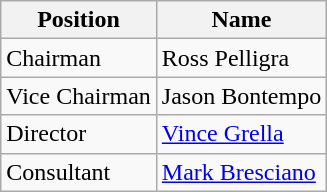<table class="wikitable">
<tr>
<th>Position</th>
<th>Name</th>
</tr>
<tr>
<td>Chairman</td>
<td>Ross Pelligra</td>
</tr>
<tr>
<td>Vice Chairman</td>
<td>Jason Bontempo</td>
</tr>
<tr>
<td>Director</td>
<td><a href='#'>Vince Grella</a></td>
</tr>
<tr>
<td>Consultant</td>
<td><a href='#'>Mark Bresciano</a></td>
</tr>
</table>
